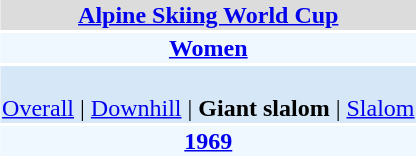<table align="right" class="toccolours" style="margin: 0 0 1em 1em;">
<tr>
<td colspan="2" align=center bgcolor=Gainsboro><strong><a href='#'>Alpine Skiing World Cup</a></strong></td>
</tr>
<tr>
<td colspan="2" align=center bgcolor=AliceBlue><strong><a href='#'>Women</a></strong></td>
</tr>
<tr>
<td colspan="2" align=center bgcolor=D6E8F8><br><a href='#'>Overall</a> | 
<a href='#'>Downhill</a> | 
<strong>Giant slalom</strong> | 
<a href='#'>Slalom</a></td>
</tr>
<tr>
<td colspan="2" align=center bgcolor=AliceBlue><strong><a href='#'>1969</a></strong></td>
</tr>
</table>
